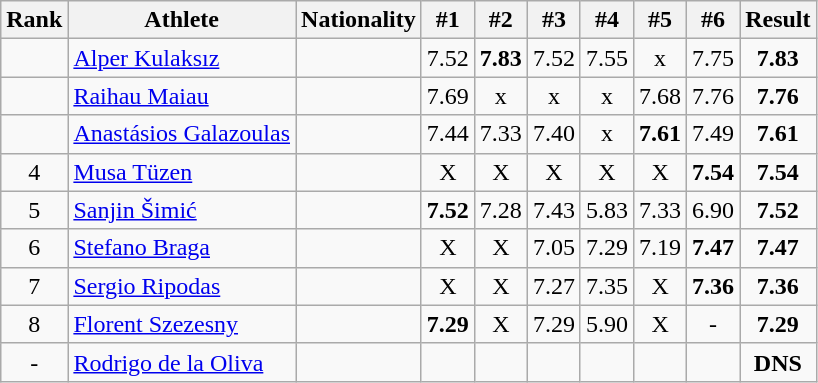<table class="wikitable sortable" style="text-align:center">
<tr>
<th>Rank</th>
<th>Athlete</th>
<th>Nationality</th>
<th>#1</th>
<th>#2</th>
<th>#3</th>
<th>#4</th>
<th>#5</th>
<th>#6</th>
<th>Result</th>
</tr>
<tr>
<td></td>
<td align="left"><a href='#'>Alper Kulaksız</a></td>
<td align="left"></td>
<td>7.52</td>
<td><strong>7.83</strong></td>
<td>7.52</td>
<td>7.55</td>
<td>x</td>
<td>7.75</td>
<td><strong>7.83</strong></td>
</tr>
<tr>
<td></td>
<td align="left"><a href='#'>Raihau Maiau</a></td>
<td align="left"></td>
<td>7.69</td>
<td>x</td>
<td>x</td>
<td>x</td>
<td>7.68</td>
<td>7.76</td>
<td><strong>7.76</strong></td>
</tr>
<tr>
<td></td>
<td align="left"><a href='#'>Anastásios Galazoulas</a></td>
<td align="left"></td>
<td>7.44</td>
<td>7.33</td>
<td>7.40</td>
<td>x</td>
<td><strong>7.61</strong></td>
<td>7.49</td>
<td><strong>7.61</strong></td>
</tr>
<tr>
<td>4</td>
<td align="left"><a href='#'>Musa Tüzen</a></td>
<td align="left"></td>
<td>X</td>
<td>X</td>
<td>X</td>
<td>X</td>
<td>X</td>
<td><strong>7.54</strong></td>
<td><strong>7.54</strong></td>
</tr>
<tr>
<td>5</td>
<td align="left"><a href='#'>Sanjin Šimić</a></td>
<td align="left"></td>
<td><strong>7.52</strong></td>
<td>7.28</td>
<td>7.43</td>
<td>5.83</td>
<td>7.33</td>
<td>6.90</td>
<td><strong>7.52</strong></td>
</tr>
<tr>
<td>6</td>
<td align="left"><a href='#'>Stefano Braga</a></td>
<td align="left"></td>
<td>X</td>
<td>X</td>
<td>7.05</td>
<td>7.29</td>
<td>7.19</td>
<td><strong>7.47</strong></td>
<td><strong>7.47</strong></td>
</tr>
<tr>
<td>7</td>
<td align="left"><a href='#'>Sergio Ripodas</a></td>
<td align="left"></td>
<td>X</td>
<td>X</td>
<td>7.27</td>
<td>7.35</td>
<td>X</td>
<td><strong>7.36</strong></td>
<td><strong>7.36</strong></td>
</tr>
<tr>
<td>8</td>
<td align="left"><a href='#'>Florent Szezesny</a></td>
<td align="left"></td>
<td><strong>7.29</strong></td>
<td>X</td>
<td>7.29</td>
<td>5.90</td>
<td>X</td>
<td>-</td>
<td><strong>7.29</strong></td>
</tr>
<tr>
<td>-</td>
<td align="left"><a href='#'>Rodrigo de la Oliva</a></td>
<td align="left"></td>
<td></td>
<td></td>
<td></td>
<td></td>
<td></td>
<td></td>
<td><strong>DNS</strong></td>
</tr>
</table>
